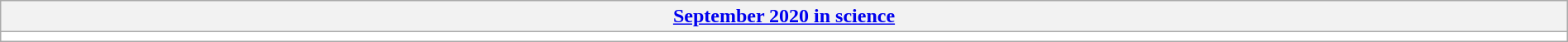<table class="wikitable mw-collapsible" style="width:100%; font-size:100%; background:white;">
<tr>
<th style="text-align:center;"><a href='#'>September 2020 in science</a></th>
</tr>
<tr>
<td></td>
</tr>
</table>
